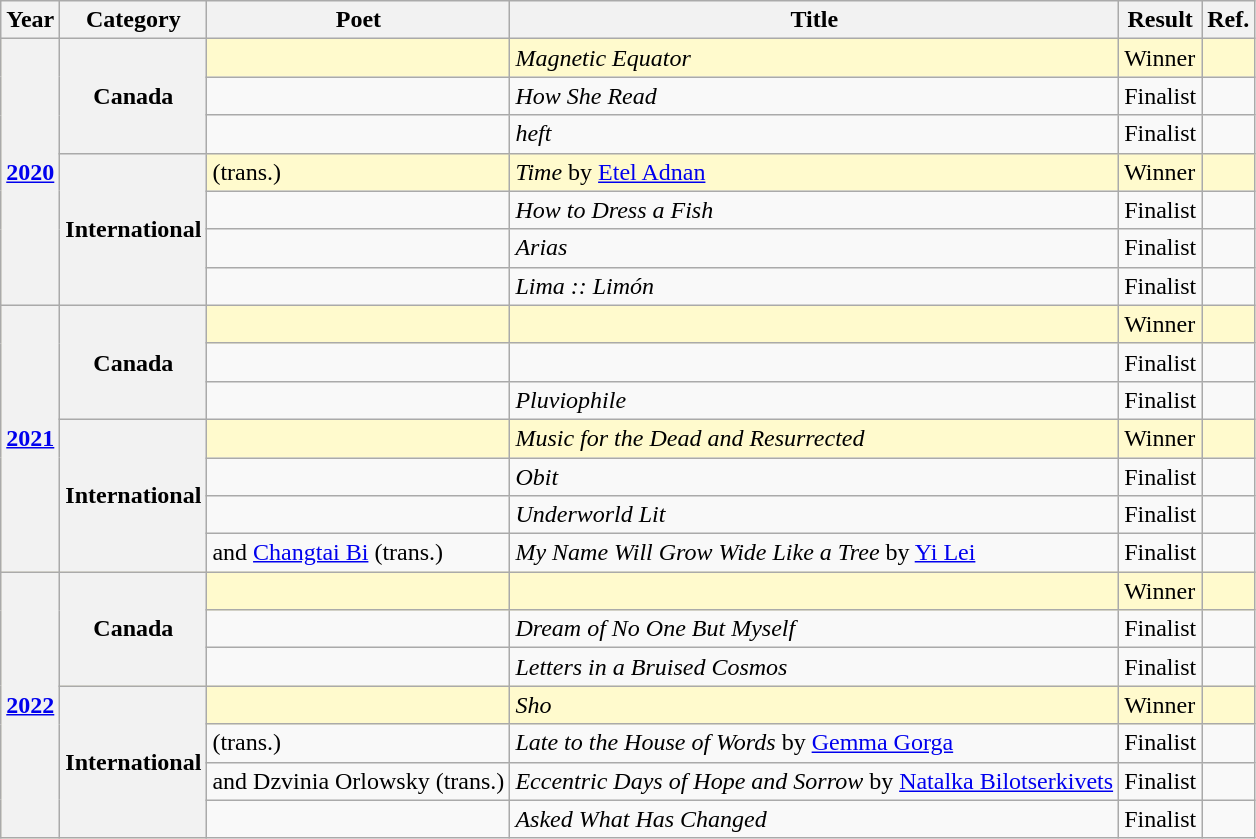<table class="wikitable sortable mw-collapsible">
<tr>
<th>Year</th>
<th>Category</th>
<th>Poet</th>
<th>Title</th>
<th>Result</th>
<th>Ref.</th>
</tr>
<tr style="background:LemonChiffon;">
<th rowspan="7"><a href='#'>2020</a></th>
<th rowspan="3">Canada</th>
<td></td>
<td><em>Magnetic Equator</em></td>
<td>Winner</td>
<td></td>
</tr>
<tr>
<td></td>
<td><em>How She Read</em></td>
<td>Finalist</td>
<td></td>
</tr>
<tr>
<td></td>
<td><em>heft</em></td>
<td>Finalist</td>
<td></td>
</tr>
<tr style="background:LemonChiffon;">
<th rowspan="4">International</th>
<td> (trans.)</td>
<td><em>Time</em> by <a href='#'>Etel Adnan</a></td>
<td>Winner</td>
<td></td>
</tr>
<tr>
<td></td>
<td><em>How to Dress a Fish</em></td>
<td>Finalist</td>
<td></td>
</tr>
<tr>
<td></td>
<td><em>Arias</em></td>
<td>Finalist</td>
<td></td>
</tr>
<tr>
<td></td>
<td><em>Lima :: Limón</em></td>
<td>Finalist</td>
<td></td>
</tr>
<tr style="background:LemonChiffon;">
<th rowspan="7"><a href='#'>2021</a></th>
<th rowspan="3">Canada</th>
<td></td>
<td><em></em></td>
<td>Winner</td>
<td></td>
</tr>
<tr>
<td></td>
<td><em></em></td>
<td>Finalist</td>
<td></td>
</tr>
<tr>
<td></td>
<td><em>Pluviophile</em></td>
<td>Finalist</td>
<td></td>
</tr>
<tr style="background:LemonChiffon;">
<th rowspan="4">International</th>
<td></td>
<td><em>Music for the Dead and Resurrected</em></td>
<td>Winner</td>
<td></td>
</tr>
<tr>
<td></td>
<td><em>Obit</em></td>
<td>Finalist</td>
<td></td>
</tr>
<tr>
<td></td>
<td><em>Underworld Lit</em></td>
<td>Finalist</td>
<td></td>
</tr>
<tr>
<td> and <a href='#'>Changtai Bi</a> (trans.)</td>
<td><em>My Name Will Grow Wide Like a Tree</em> by <a href='#'>Yi Lei</a></td>
<td>Finalist</td>
<td></td>
</tr>
<tr style="background:LemonChiffon;">
<th rowspan="7"><a href='#'>2022</a></th>
<th rowspan="3">Canada</th>
<td></td>
<td><em></em></td>
<td>Winner</td>
<td></td>
</tr>
<tr>
<td></td>
<td><em>Dream of No One But Myself</em></td>
<td>Finalist</td>
<td></td>
</tr>
<tr>
<td></td>
<td><em>Letters in a Bruised Cosmos</em></td>
<td>Finalist</td>
<td></td>
</tr>
<tr style="background:LemonChiffon;">
<th rowspan="4">International</th>
<td></td>
<td><em>Sho</em></td>
<td>Winner</td>
<td></td>
</tr>
<tr>
<td> (trans.)</td>
<td><em>Late to the House of Words</em> by <a href='#'>Gemma Gorga</a></td>
<td>Finalist</td>
<td></td>
</tr>
<tr>
<td> and Dzvinia Orlowsky (trans.)</td>
<td><em>Eccentric Days of Hope and Sorrow</em> by <a href='#'>Natalka Bilotserkivets</a></td>
<td>Finalist</td>
<td></td>
</tr>
<tr>
<td></td>
<td><em>Asked What Has Changed</em></td>
<td>Finalist</td>
<td></td>
</tr>
</table>
